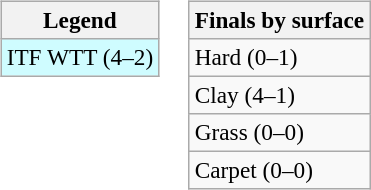<table>
<tr valign=top>
<td><br><table class=wikitable style="font-size:97%">
<tr>
<th>Legend</th>
</tr>
<tr bgcolor=cffcff>
<td>ITF WTT (4–2)</td>
</tr>
</table>
</td>
<td><br><table class=wikitable style=font-size:97%>
<tr>
<th>Finals by surface</th>
</tr>
<tr>
<td>Hard (0–1)</td>
</tr>
<tr>
<td>Clay (4–1)</td>
</tr>
<tr>
<td>Grass (0–0)</td>
</tr>
<tr>
<td>Carpet (0–0)</td>
</tr>
</table>
</td>
<td></td>
</tr>
</table>
